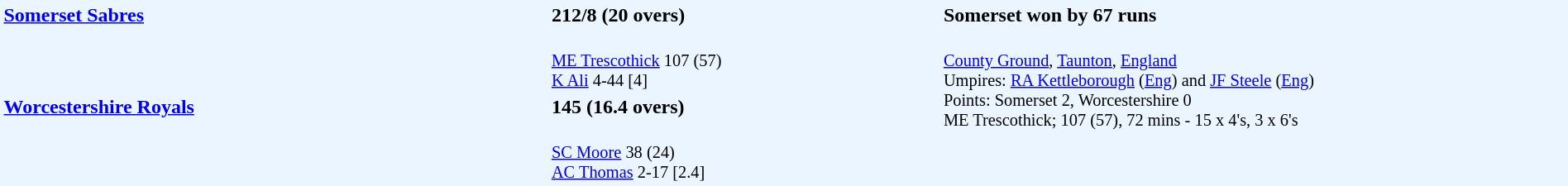<table style="width:100%; background:#ebf5ff;">
<tr>
<td style="width:35%; vertical-align:top;" rowspan="2"><strong><a href='#'>Somerset Sabres</a></strong></td>
<td style="width:25%;"><strong>212/8 (20 overs)</strong></td>
<td style="width:40%;"><strong>Somerset won by 67 runs</strong></td>
</tr>
<tr>
<td style="font-size: 85%;"><br><a href='#'>ME Trescothick</a> 107 (57)<br>
<a href='#'>K Ali</a> 4-44 [4]</td>
<td style="vertical-align:top; font-size:85%;" rowspan="3"><br><a href='#'>County Ground</a>, <a href='#'>Taunton</a>, <a href='#'>England</a><br>
Umpires: <a href='#'>RA Kettleborough</a> (<a href='#'>Eng</a>) and <a href='#'>JF Steele</a> (<a href='#'>Eng</a>)<br>
Points: Somerset 2, Worcestershire 0<br>ME Trescothick; 107 (57), 72 mins - 15 x 4's, 3 x 6's</td>
</tr>
<tr>
<td style="vertical-align:top;" rowspan="2"><strong><a href='#'>Worcestershire Royals</a></strong></td>
<td><strong>145 (16.4 overs)</strong></td>
</tr>
<tr>
<td style="font-size: 85%;"><br><a href='#'>SC Moore</a> 38 (24)<br>
<a href='#'>AC Thomas</a> 2-17 [2.4]</td>
</tr>
</table>
